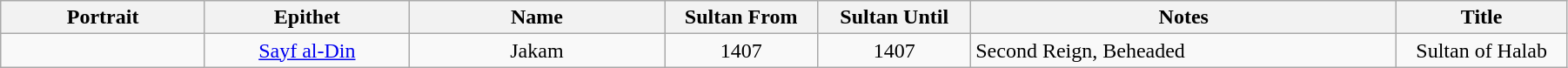<table width=95% class="wikitable">
<tr>
<th width=12%>Portrait</th>
<th width=12%>Epithet</th>
<th width=15%>Name</th>
<th width=9%>Sultan From</th>
<th width=9%>Sultan Until</th>
<th width=25%>Notes</th>
<th width=10%>Title</th>
</tr>
<tr>
<td align="center"></td>
<td align="center"><a href='#'>Sayf al-Din</a></td>
<td align="center">Jakam</td>
<td align="center">1407</td>
<td align="center">1407</td>
<td>Second Reign, Beheaded</td>
<td align="center">Sultan of Halab</td>
</tr>
</table>
